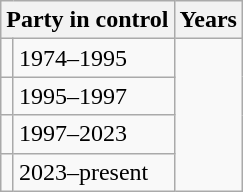<table class="wikitable">
<tr>
<th colspan=2>Party in control</th>
<th>Years</th>
</tr>
<tr>
<td></td>
<td>1974–1995</td>
</tr>
<tr>
<td></td>
<td>1995–1997</td>
</tr>
<tr>
<td></td>
<td>1997–2023</td>
</tr>
<tr>
<td></td>
<td>2023–present</td>
</tr>
</table>
